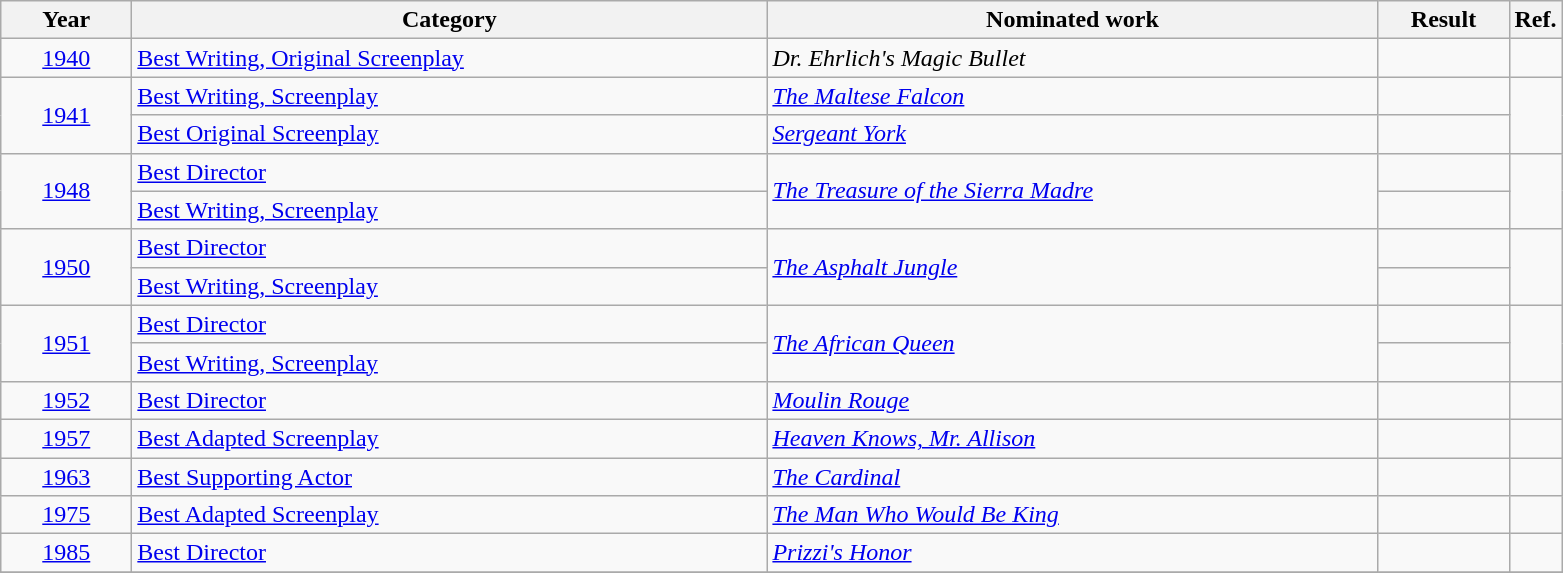<table class=wikitable>
<tr>
<th scope="col" style="width:5em;">Year</th>
<th scope="col" style="width:26em;">Category</th>
<th scope="col" style="width:25em;">Nominated work</th>
<th scope="col" style="width:5em;">Result</th>
<th>Ref.</th>
</tr>
<tr>
<td style="text-align:center;"><a href='#'>1940</a></td>
<td><a href='#'>Best Writing, Original Screenplay</a></td>
<td><em>Dr. Ehrlich's Magic Bullet</em></td>
<td></td>
<td></td>
</tr>
<tr>
<td style="text-align:center;", rowspan="2"><a href='#'>1941</a></td>
<td><a href='#'>Best Writing, Screenplay</a></td>
<td><em><a href='#'>The Maltese Falcon</a></em></td>
<td></td>
<td rowspan=2></td>
</tr>
<tr>
<td><a href='#'>Best Original Screenplay</a></td>
<td><em><a href='#'>Sergeant York</a></em></td>
<td></td>
</tr>
<tr>
<td style="text-align:center;", rowspan="2"><a href='#'>1948</a></td>
<td><a href='#'>Best Director</a></td>
<td rowspan="2"><em><a href='#'>The Treasure of the Sierra Madre</a></em></td>
<td></td>
<td rowspan=2></td>
</tr>
<tr>
<td><a href='#'>Best Writing, Screenplay</a></td>
<td></td>
</tr>
<tr>
<td style="text-align:center;", rowspan="2"><a href='#'>1950</a></td>
<td><a href='#'>Best Director</a></td>
<td rowspan="2"><em><a href='#'>The Asphalt Jungle</a></em></td>
<td></td>
<td rowspan=2></td>
</tr>
<tr>
<td><a href='#'>Best Writing, Screenplay</a></td>
<td></td>
</tr>
<tr>
<td style="text-align:center;", rowspan="2"><a href='#'>1951</a></td>
<td><a href='#'>Best Director</a></td>
<td rowspan="2"><em><a href='#'>The African Queen</a></em></td>
<td></td>
<td rowspan=2></td>
</tr>
<tr>
<td><a href='#'>Best Writing, Screenplay</a></td>
<td></td>
</tr>
<tr>
<td style="text-align:center;"><a href='#'>1952</a></td>
<td><a href='#'>Best Director</a></td>
<td><em><a href='#'>Moulin Rouge</a></em></td>
<td></td>
<td></td>
</tr>
<tr>
<td style="text-align:center;"><a href='#'>1957</a></td>
<td><a href='#'>Best Adapted Screenplay</a></td>
<td><em><a href='#'>Heaven Knows, Mr. Allison</a></em></td>
<td></td>
<td></td>
</tr>
<tr>
<td style="text-align:center;"><a href='#'>1963</a></td>
<td><a href='#'>Best Supporting Actor</a></td>
<td><em><a href='#'>The Cardinal</a></em></td>
<td></td>
<td></td>
</tr>
<tr>
<td style="text-align:center;"><a href='#'>1975</a></td>
<td><a href='#'>Best Adapted Screenplay</a></td>
<td><em><a href='#'>The Man Who Would Be King</a></em></td>
<td></td>
<td></td>
</tr>
<tr>
<td style="text-align:center;"><a href='#'>1985</a></td>
<td><a href='#'>Best Director</a></td>
<td><em><a href='#'>Prizzi's Honor</a></em></td>
<td></td>
<td></td>
</tr>
<tr>
</tr>
</table>
